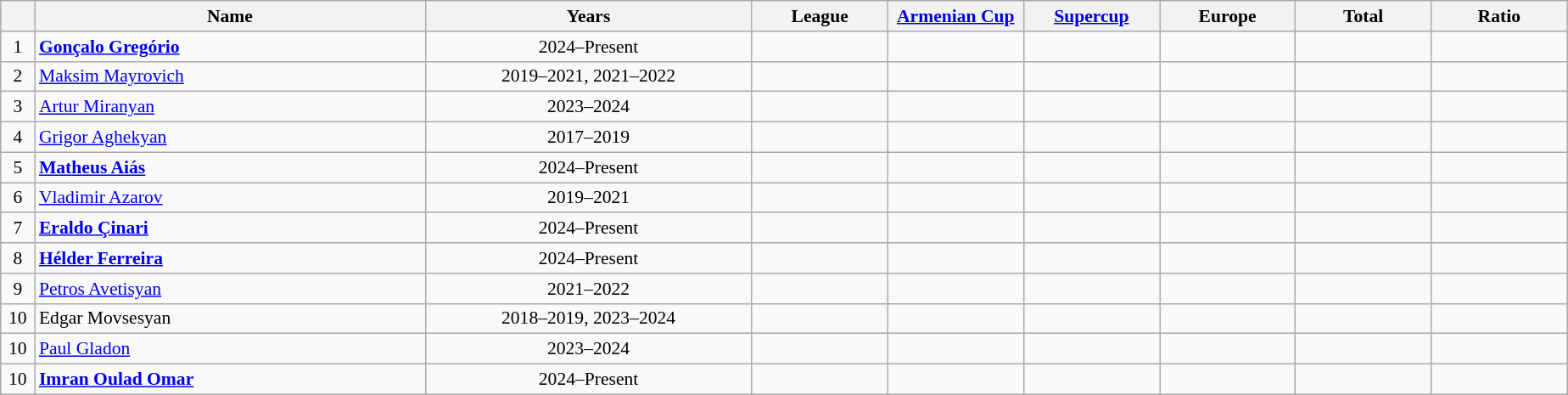<table class="wikitable sortable"  style="text-align:center; font-size:90%; ">
<tr>
<th width=20px></th>
<th width=300px>Name</th>
<th width=250px>Years</th>
<th width=100px>League</th>
<th width=100px><a href='#'>Armenian Cup</a></th>
<th width=100px><a href='#'>Supercup</a></th>
<th width=100px>Europe</th>
<th width=100px>Total</th>
<th width=100px>Ratio</th>
</tr>
<tr>
<td>1</td>
<td align="left"> <strong><a href='#'>Gonçalo Gregório</a></strong></td>
<td>2024–Present</td>
<td></td>
<td></td>
<td></td>
<td></td>
<td></td>
<td></td>
</tr>
<tr>
<td>2</td>
<td align="left"> <a href='#'>Maksim Mayrovich</a></td>
<td>2019–2021, 2021–2022</td>
<td></td>
<td></td>
<td></td>
<td></td>
<td></td>
<td></td>
</tr>
<tr>
<td>3</td>
<td align="left"> <a href='#'>Artur Miranyan</a></td>
<td>2023–2024</td>
<td></td>
<td></td>
<td></td>
<td></td>
<td></td>
<td></td>
</tr>
<tr>
<td>4</td>
<td align="left"> <a href='#'>Grigor Aghekyan</a></td>
<td>2017–2019</td>
<td></td>
<td></td>
<td></td>
<td></td>
<td></td>
<td></td>
</tr>
<tr>
<td>5</td>
<td align="left"> <strong><a href='#'>Matheus Aiás</a></strong></td>
<td>2024–Present</td>
<td></td>
<td></td>
<td></td>
<td></td>
<td></td>
<td></td>
</tr>
<tr>
<td>6</td>
<td align="left"> <a href='#'>Vladimir Azarov</a></td>
<td>2019–2021</td>
<td></td>
<td></td>
<td></td>
<td></td>
<td></td>
<td></td>
</tr>
<tr>
<td>7</td>
<td align="left"> <strong><a href='#'>Eraldo Çinari</a></strong></td>
<td>2024–Present</td>
<td></td>
<td></td>
<td></td>
<td></td>
<td></td>
<td></td>
</tr>
<tr>
<td>8</td>
<td align="left"> <strong><a href='#'>Hélder Ferreira</a></strong></td>
<td>2024–Present</td>
<td></td>
<td></td>
<td></td>
<td></td>
<td></td>
<td></td>
</tr>
<tr>
<td>9</td>
<td align="left"> <a href='#'>Petros Avetisyan</a></td>
<td>2021–2022</td>
<td></td>
<td></td>
<td></td>
<td></td>
<td></td>
<td></td>
</tr>
<tr>
<td>10</td>
<td align="left"> Edgar Movsesyan</td>
<td>2018–2019, 2023–2024</td>
<td></td>
<td></td>
<td></td>
<td></td>
<td></td>
<td></td>
</tr>
<tr>
<td>10</td>
<td align="left"> <a href='#'>Paul Gladon</a></td>
<td>2023–2024</td>
<td></td>
<td></td>
<td></td>
<td></td>
<td></td>
<td></td>
</tr>
<tr>
<td>10</td>
<td align="left"> <strong><a href='#'>Imran Oulad Omar</a></strong></td>
<td>2024–Present</td>
<td></td>
<td></td>
<td></td>
<td></td>
<td></td>
<td></td>
</tr>
</table>
